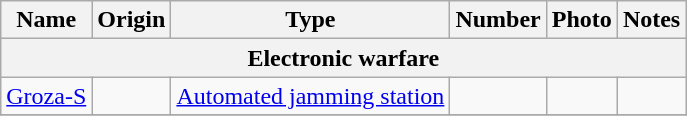<table class="wikitable">
<tr>
<th style="text-align: width:12%;">Name</th>
<th style="text-align: width:8%;">Origin</th>
<th style="text-align: width:18%;">Type</th>
<th style="text-align: width:7%;">Number</th>
<th style="text-align: width:8%; ">Photo</th>
<th style="text-align: width:47%;">Notes</th>
</tr>
<tr>
<th colspan="6">Electronic warfare</th>
</tr>
<tr>
<td><a href='#'>Groza-S</a></td>
<td></td>
<td><a href='#'>Automated jamming station</a></td>
<td></td>
<td></td>
<td></td>
</tr>
<tr>
</tr>
</table>
